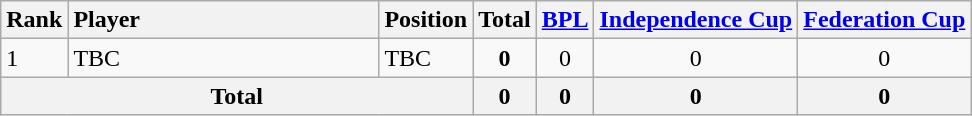<table class="wikitable">
<tr>
<th>Rank</th>
<th style="width:200px;text-align:left">Player</th>
<th>Position</th>
<th>Total</th>
<th><a href='#'>BPL</a></th>
<th><a href='#'>Independence Cup</a></th>
<th><a href='#'>Federation Cup</a></th>
</tr>
<tr>
<td>1</td>
<td>TBC</td>
<td>TBC</td>
<td align="center"><strong>0</strong></td>
<td align="center">0</td>
<td align="center">0</td>
<td align="center">0</td>
</tr>
<tr>
<th colspan="3" align="center">Total</th>
<th align="center">0</th>
<th align="center">0</th>
<th align="center">0</th>
<th align="center">0</th>
</tr>
</table>
